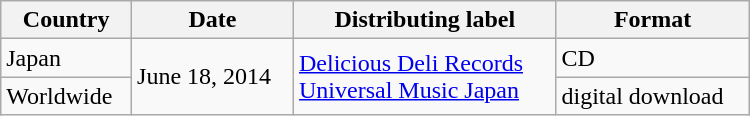<table class="wikitable" style="width:500px">
<tr>
<th>Country</th>
<th>Date</th>
<th>Distributing label</th>
<th>Format</th>
</tr>
<tr>
<td>Japan</td>
<td rowspan=2>June 18, 2014</td>
<td rowspan=2><a href='#'>Delicious Deli Records</a> <br><a href='#'>Universal Music Japan</a></td>
<td>CD</td>
</tr>
<tr>
<td>Worldwide</td>
<td>digital download</td>
</tr>
</table>
